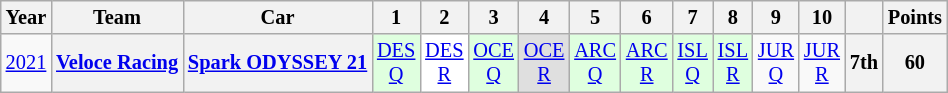<table class="wikitable" style="text-align:center; font-size:85%">
<tr>
<th>Year</th>
<th>Team</th>
<th>Car</th>
<th>1</th>
<th>2</th>
<th>3</th>
<th>4</th>
<th>5</th>
<th>6</th>
<th>7</th>
<th>8</th>
<th>9</th>
<th>10</th>
<th></th>
<th>Points</th>
</tr>
<tr>
<td><a href='#'>2021</a></td>
<th nowrap><a href='#'>Veloce Racing</a></th>
<th nowrap><a href='#'>Spark ODYSSEY 21</a></th>
<td style="background:#DFFFDF;"><a href='#'>DES<br>Q</a><br></td>
<td style="background:#FFFFFF;"><a href='#'>DES<br>R</a><br></td>
<td style="background:#DFFFDF;"><a href='#'>OCE<br>Q</a><br></td>
<td style="background:#DFDFDF;"><a href='#'>OCE<br>R</a><br></td>
<td style="background:#DFFFDF;"><a href='#'>ARC<br>Q</a><br></td>
<td style="background:#DFFFDF;"><a href='#'>ARC<br>R</a><br></td>
<td style="background:#DFFFDF;"><a href='#'>ISL<br>Q</a><br></td>
<td style="background:#DFFFDF;"><a href='#'>ISL<br>R</a><br></td>
<td style="background:#;"><a href='#'>JUR<br>Q</a></td>
<td style="background:#;"><a href='#'>JUR<br>R</a></td>
<th>7th</th>
<th>60</th>
</tr>
</table>
